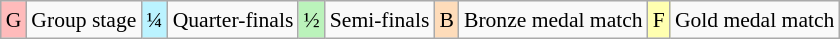<table class="wikitable" style="margin:0.5em auto; font-size:90%; line-height:1.25em;">
<tr>
<td bgcolor="#FFBBBB" align=center>G</td>
<td>Group stage</td>
<td bgcolor="#BBF3FF" align=center>¼</td>
<td>Quarter-finals</td>
<td bgcolor="#BBF3BB" align=center>½</td>
<td>Semi-finals</td>
<td bgcolor="#FEDCBA" align=center>B</td>
<td>Bronze medal match</td>
<td bgcolor="#FFFFB" align=center>F</td>
<td>Gold medal match</td>
</tr>
</table>
